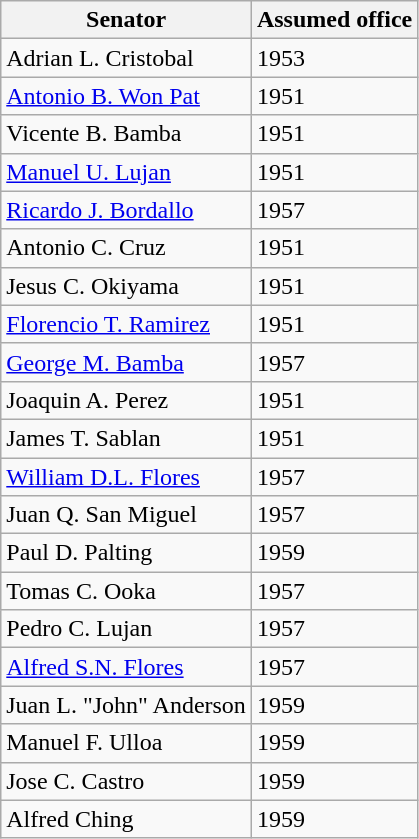<table class="wikitable sortable" id="votingmembers">
<tr style="vertical-align:bottom;">
<th>Senator</th>
<th>Assumed office</th>
</tr>
<tr>
<td>Adrian L. Cristobal</td>
<td>1953</td>
</tr>
<tr>
<td><a href='#'>Antonio B. Won Pat</a></td>
<td>1951</td>
</tr>
<tr>
<td>Vicente B. Bamba</td>
<td>1951</td>
</tr>
<tr>
<td><a href='#'>Manuel U. Lujan</a></td>
<td>1951</td>
</tr>
<tr>
<td><a href='#'>Ricardo J. Bordallo</a></td>
<td>1957</td>
</tr>
<tr>
<td>Antonio C. Cruz</td>
<td>1951</td>
</tr>
<tr>
<td>Jesus C. Okiyama</td>
<td>1951</td>
</tr>
<tr>
<td><a href='#'>Florencio T. Ramirez</a></td>
<td>1951</td>
</tr>
<tr>
<td><a href='#'>George M. Bamba</a></td>
<td>1957</td>
</tr>
<tr>
<td>Joaquin A. Perez</td>
<td>1951</td>
</tr>
<tr>
<td>James T. Sablan</td>
<td>1951</td>
</tr>
<tr>
<td><a href='#'>William D.L. Flores</a></td>
<td>1957</td>
</tr>
<tr>
<td>Juan Q. San Miguel</td>
<td>1957</td>
</tr>
<tr>
<td>Paul D. Palting</td>
<td>1959</td>
</tr>
<tr>
<td>Tomas C. Ooka</td>
<td>1957</td>
</tr>
<tr>
<td>Pedro C. Lujan</td>
<td>1957</td>
</tr>
<tr>
<td><a href='#'>Alfred S.N. Flores</a></td>
<td>1957</td>
</tr>
<tr>
<td>Juan L. "John" Anderson</td>
<td>1959</td>
</tr>
<tr>
<td>Manuel F. Ulloa</td>
<td>1959</td>
</tr>
<tr>
<td>Jose C. Castro</td>
<td>1959</td>
</tr>
<tr>
<td>Alfred Ching</td>
<td>1959</td>
</tr>
</table>
